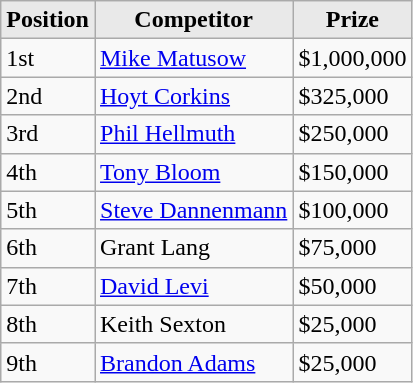<table class="wikitable">
<tr>
<th style="background: #E9E9E9;">Position</th>
<th style="background: #E9E9E9;">Competitor</th>
<th style="background: #E9E9E9;">Prize</th>
</tr>
<tr>
<td>1st</td>
<td><a href='#'>Mike Matusow</a></td>
<td>$1,000,000</td>
</tr>
<tr>
<td>2nd</td>
<td><a href='#'>Hoyt Corkins</a></td>
<td>$325,000</td>
</tr>
<tr>
<td>3rd</td>
<td><a href='#'>Phil Hellmuth</a></td>
<td>$250,000</td>
</tr>
<tr>
<td>4th</td>
<td><a href='#'>Tony Bloom</a></td>
<td>$150,000</td>
</tr>
<tr>
<td>5th</td>
<td><a href='#'>Steve Dannenmann</a></td>
<td>$100,000</td>
</tr>
<tr>
<td>6th</td>
<td>Grant Lang</td>
<td>$75,000</td>
</tr>
<tr>
<td>7th</td>
<td><a href='#'>David Levi</a></td>
<td>$50,000</td>
</tr>
<tr>
<td>8th</td>
<td>Keith Sexton</td>
<td>$25,000</td>
</tr>
<tr>
<td>9th</td>
<td><a href='#'>Brandon Adams</a></td>
<td>$25,000</td>
</tr>
</table>
